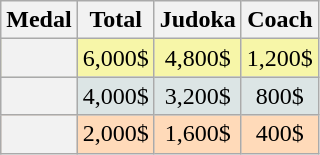<table class=wikitable style="text-align:center;">
<tr>
<th>Medal</th>
<th>Total</th>
<th>Judoka</th>
<th>Coach</th>
</tr>
<tr bgcolor=F7F6A8>
<th></th>
<td>6,000$</td>
<td>4,800$</td>
<td>1,200$</td>
</tr>
<tr bgcolor=DCE5E5>
<th></th>
<td>4,000$</td>
<td>3,200$</td>
<td>800$</td>
</tr>
<tr bgcolor=FFDAB9>
<th></th>
<td>2,000$</td>
<td>1,600$</td>
<td>400$</td>
</tr>
</table>
